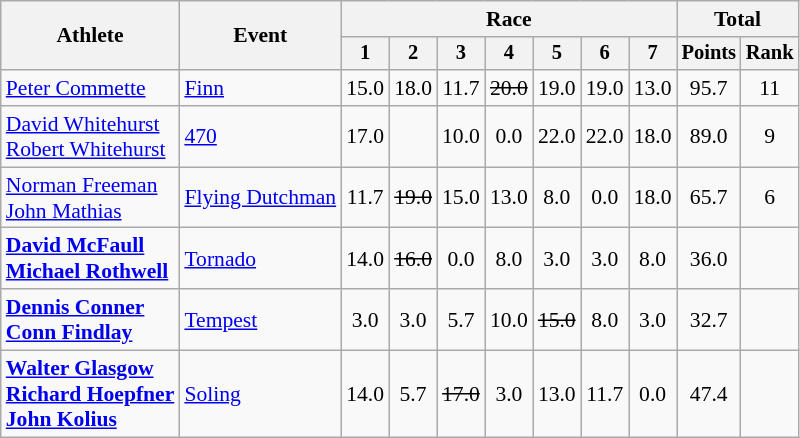<table class=wikitable style=font-size:90%;text-align:center>
<tr>
<th rowspan=2>Athlete</th>
<th rowspan=2>Event</th>
<th colspan=7>Race</th>
<th colspan=2>Total</th>
</tr>
<tr style=font-size:95%>
<th>1</th>
<th>2</th>
<th>3</th>
<th>4</th>
<th>5</th>
<th>6</th>
<th>7</th>
<th>Points</th>
<th>Rank</th>
</tr>
<tr>
<td align=left><a href='#'>Peter Commette</a></td>
<td align=left><a href='#'>Finn</a></td>
<td>15.0</td>
<td>18.0</td>
<td>11.7</td>
<td><s>20.0</s></td>
<td>19.0</td>
<td>19.0</td>
<td>13.0</td>
<td>95.7</td>
<td>11</td>
</tr>
<tr>
<td align=left><a href='#'>David Whitehurst</a><br><a href='#'>Robert Whitehurst</a></td>
<td align=left><a href='#'>470</a></td>
<td>17.0</td>
<td><s></s></td>
<td>10.0</td>
<td>0.0</td>
<td>22.0</td>
<td>22.0</td>
<td>18.0</td>
<td>89.0</td>
<td>9</td>
</tr>
<tr>
<td align=left><a href='#'>Norman Freeman</a><br><a href='#'>John Mathias</a></td>
<td align=left><a href='#'>Flying Dutchman</a></td>
<td>11.7</td>
<td><s>19.0</s></td>
<td>15.0</td>
<td>13.0</td>
<td>8.0</td>
<td>0.0</td>
<td>18.0</td>
<td>65.7</td>
<td>6</td>
</tr>
<tr>
<td align=left><strong><a href='#'>David McFaull</a><br><a href='#'>Michael Rothwell</a></strong></td>
<td align=left><a href='#'>Tornado</a></td>
<td>14.0</td>
<td><s>16.0</s></td>
<td>0.0</td>
<td>8.0</td>
<td>3.0</td>
<td>3.0</td>
<td>8.0</td>
<td>36.0</td>
<td></td>
</tr>
<tr>
<td align=left><strong><a href='#'>Dennis Conner</a><br><a href='#'>Conn Findlay</a></strong></td>
<td align=left><a href='#'>Tempest</a></td>
<td>3.0</td>
<td>3.0</td>
<td>5.7</td>
<td>10.0</td>
<td><s>15.0</s></td>
<td>8.0</td>
<td>3.0</td>
<td>32.7</td>
<td></td>
</tr>
<tr>
<td align=left><strong><a href='#'>Walter Glasgow</a><br><a href='#'>Richard Hoepfner</a><br><a href='#'>John Kolius</a></strong></td>
<td align=left><a href='#'>Soling</a></td>
<td>14.0</td>
<td>5.7</td>
<td><s>17.0</s></td>
<td>3.0</td>
<td>13.0</td>
<td>11.7</td>
<td>0.0</td>
<td>47.4</td>
<td></td>
</tr>
</table>
